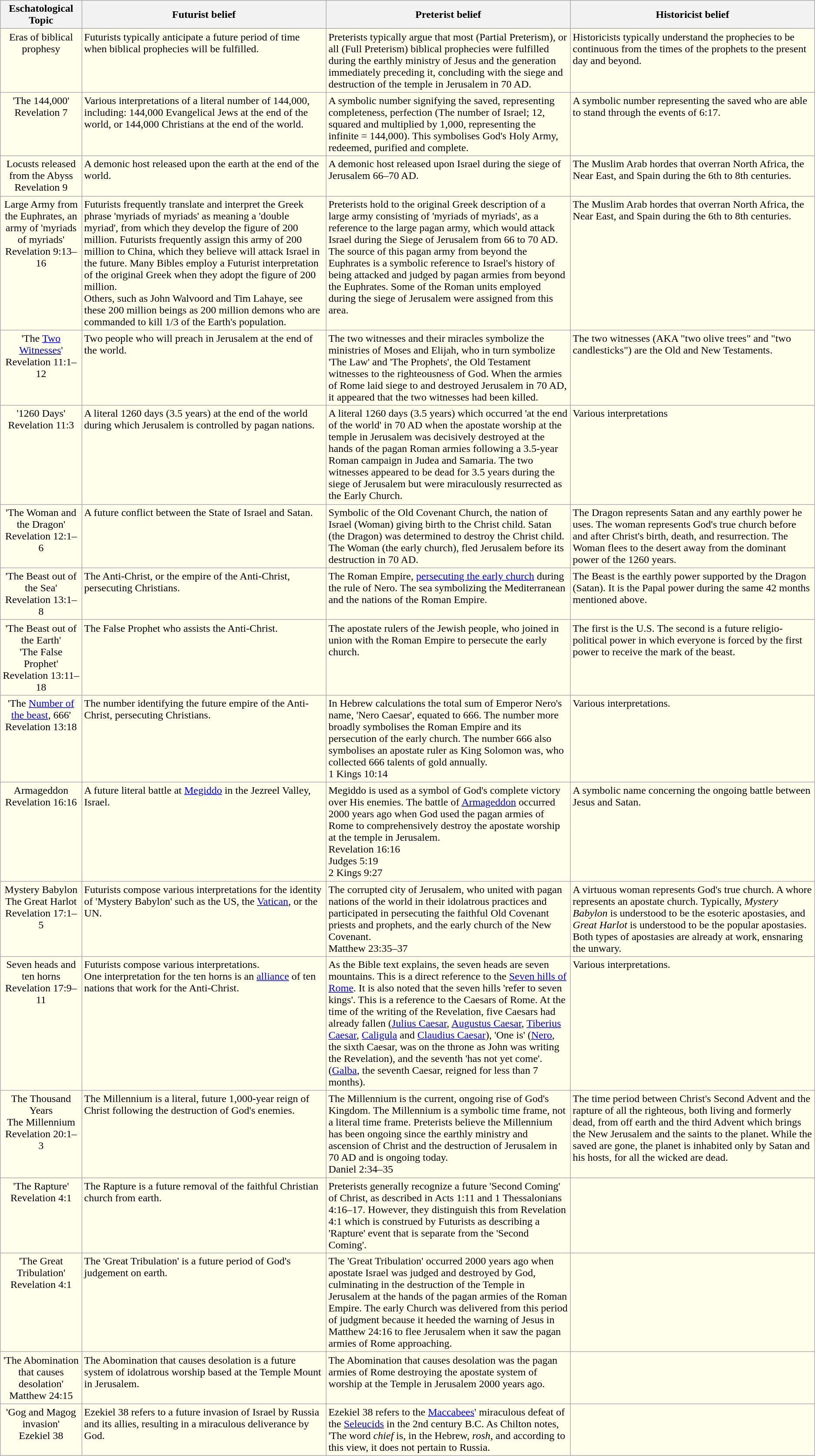<table class="wikitable" style="align:center;"|>
<tr>
<th style="width:10%;">Eschatological Topic</th>
<th style="width:30%;">Futurist belief</th>
<th style="width:30%;">Preterist belief</th>
<th style="width:30%;">Historicist belief</th>
</tr>
<tr style="text-align:left; background:#ffffec; vertical-align:top;">
<td style="text-align:center;">Eras of biblical prophesy</td>
<td>Futurists typically anticipate a future period of time when biblical prophecies will be fulfilled.</td>
<td>Preterists typically argue that most (Partial Preterism), or all (Full Preterism) biblical prophecies were fulfilled during the earthly ministry of Jesus and the generation immediately preceding it, concluding with the siege and destruction of the temple in Jerusalem in 70 AD.</td>
<td>Historicists typically understand the prophecies to be continuous from the times of the prophets to the present day and beyond.</td>
</tr>
<tr style="text-align:left; background:#ffffec; vertical-align:top;">
<td style="text-align:center;">'The 144,000' <br>Revelation 7</td>
<td>Various interpretations of a literal number of 144,000, including: 144,000 Evangelical Jews at the end of the world, or 144,000 Christians at the end of the world.</td>
<td>A symbolic number signifying the saved, representing completeness, perfection (The number of Israel; 12, squared and multiplied by 1,000, representing the infinite = 144,000). This symbolises God's Holy Army, redeemed, purified and complete.</td>
<td>A symbolic number representing the saved who are able to stand through the events of 6:17.</td>
</tr>
<tr style="text-align:left; background:#ffffec; vertical-align:top;">
<td style="text-align:center;">Locusts released from the Abyss <br>Revelation 9</td>
<td>A demonic host released upon the earth at the end of the world.</td>
<td>A demonic host released upon Israel during the siege of Jerusalem 66–70 AD.</td>
<td>The Muslim Arab hordes that overran North Africa, the Near East, and Spain during the 6th to 8th centuries.</td>
</tr>
<tr style="text-align:left; background:#ffffec; vertical-align:top;">
<td style="text-align:center;">Large Army from the Euphrates, an army of 'myriads of myriads' <br> Revelation 9:13–16</td>
<td>Futurists frequently translate and interpret the Greek phrase 'myriads of myriads' as meaning a 'double myriad', from which they develop the figure of 200 million. Futurists frequently assign this army of 200 million to China, which they believe will attack Israel in the future. Many Bibles employ a Futurist interpretation of the original Greek when they adopt the figure of 200 million.<br>Others, such as John Walvoord and Tim Lahaye, see these 200 million beings as 200 million demons who are commanded to kill 1/3 of the Earth's population.</td>
<td>Preterists hold to the original Greek description of a large army consisting of 'myriads of myriads', as a reference to the large pagan army, which would attack Israel during the Siege of Jerusalem from 66 to 70 AD. The source of this pagan army from beyond the Euphrates is a symbolic reference to Israel's history of being attacked and judged by pagan armies from beyond the Euphrates. Some of the Roman units employed during the siege of Jerusalem were assigned from this area.</td>
<td>The Muslim Arab hordes that overran North Africa, the Near East, and Spain during the 6th to 8th centuries.</td>
</tr>
<tr style="text-align:left; background:#ffffec; vertical-align:top;">
<td style="text-align:center;">'The <a href='#'>Two Witnesses</a>' <br>Revelation 11:1–12</td>
<td>Two people who will preach in Jerusalem at the end of the world.</td>
<td>The two witnesses and their miracles symbolize the ministries of Moses and Elijah, who in turn symbolize 'The Law' and 'The Prophets', the Old Testament witnesses to the righteousness of God. When the armies of Rome laid siege to and destroyed Jerusalem in 70 AD, it appeared that the two witnesses had been killed.</td>
<td>The two witnesses (AKA "two olive trees" and "two candlesticks") are the Old and New Testaments.</td>
</tr>
<tr style="text-align:left; background:#ffffec; vertical-align:top;">
<td style="text-align:center;">'1260 Days' <br>Revelation 11:3</td>
<td>A literal 1260 days (3.5 years) at the end of the world during which Jerusalem is controlled by pagan nations.</td>
<td>A literal 1260 days (3.5 years) which occurred 'at the end of the world' in 70 AD when the apostate worship at the temple in Jerusalem was decisively destroyed at the hands of the pagan Roman armies following a 3.5-year Roman campaign in Judea and Samaria. The two witnesses appeared to be dead for 3.5 years during the siege of Jerusalem but were miraculously resurrected as the Early Church.</td>
<td>Various interpretations</td>
</tr>
<tr style="text-align:left; background:#ffffec; vertical-align:top;">
<td style="text-align:center;">'The Woman and the Dragon' <br>Revelation 12:1–6</td>
<td>A future conflict between the State of Israel and Satan.</td>
<td>Symbolic of the Old Covenant Church, the nation of Israel (Woman) giving birth to the Christ child. Satan (the Dragon) was determined to destroy the Christ child. The Woman (the early church), fled Jerusalem before its destruction in 70 AD.</td>
<td>The Dragon represents Satan and any earthly power he uses. The woman represents God's true church before and after Christ's birth, death, and resurrection. The Woman flees to the desert away from the dominant power of the 1260 years.</td>
</tr>
<tr style="text-align:left; background:#ffffec; vertical-align:top;">
<td style="text-align:center;">'The Beast out of the Sea' <br>Revelation 13:1–8</td>
<td>The Anti-Christ, or the empire of the Anti-Christ, persecuting Christians.</td>
<td>The Roman Empire, <a href='#'>persecuting the early church</a> during the rule of Nero. The sea symbolizing the Mediterranean and the nations of the Roman Empire.</td>
<td>The Beast is the earthly power supported by the Dragon (Satan). It is the Papal power during the same 42 months mentioned above.</td>
</tr>
<tr style="text-align:left; background:#ffffec; vertical-align:top;">
<td style="text-align:center;">'The Beast out of the Earth' <br> 'The False Prophet' <br>Revelation 13:11–18</td>
<td>The False Prophet who assists the Anti-Christ.</td>
<td>The apostate rulers of the Jewish people, who joined in union with the Roman Empire to persecute the early church.</td>
<td>The first is the U.S. The second is a future religio-political power in which everyone is forced by the first power to receive the mark of the beast.</td>
</tr>
<tr style="text-align:left; background:#ffffec; vertical-align:top;">
<td style="text-align:center;">'The <a href='#'>Number of the beast</a>, 666' <br>Revelation 13:18</td>
<td>The number identifying the future empire of the Anti-Christ, persecuting Christians.</td>
<td>In Hebrew calculations the total sum of Emperor Nero's name, 'Nero Caesar', equated to 666. The number more broadly symbolises the Roman Empire and its persecution of the early church. The number 666 also symbolises an apostate ruler as King Solomon was, who collected 666 talents of gold annually. <br>1 Kings 10:14</td>
<td>Various interpretations.</td>
</tr>
<tr style="text-align:left; background:#ffffec; vertical-align:top;">
<td style="text-align:center;">Armageddon <br>Revelation 16:16</td>
<td>A future literal battle at <a href='#'>Megiddo</a> in the Jezreel Valley, Israel.</td>
<td>Megiddo is used as a symbol of God's complete victory over His enemies. The battle of <a href='#'>Armageddon</a> occurred 2000 years ago when God used the pagan armies of Rome to comprehensively destroy the apostate worship at the temple in Jerusalem. <br>Revelation 16:16 <br>Judges 5:19 <br>2 Kings 9:27</td>
<td>A symbolic name concerning the ongoing battle between Jesus and Satan.</td>
</tr>
<tr style="text-align:left; background:#ffffec; vertical-align:top;">
<td style="text-align:center;">Mystery Babylon <br> The Great Harlot <br>Revelation 17:1–5</td>
<td>Futurists compose various interpretations for the identity of 'Mystery Babylon' such as the US, the <a href='#'>Vatican</a>, or the UN.</td>
<td>The corrupted city of Jerusalem, who united with pagan nations of the world in their idolatrous practices and participated in persecuting the faithful Old Covenant priests and prophets, and the early church of the New Covenant. <br>Matthew 23:35–37</td>
<td>A virtuous woman represents God's true church. A whore represents an apostate church. Typically, <em>Mystery Babylon</em> is understood to be the esoteric apostasies, and <em>Great Harlot</em> is understood to be the popular apostasies. Both types of apostasies are already at work, ensnaring the unwary.</td>
</tr>
<tr style="text-align:left; background:#ffffec; vertical-align:top;">
<td style="text-align:center;">Seven heads and ten horns <br>Revelation 17:9–11</td>
<td>Futurists compose various interpretations.<br>One interpretation for the ten horns is an <a href='#'>alliance</a> of ten nations that work for the Anti-Christ.</td>
<td>As the Bible text explains, the seven heads are seven mountains. This is a direct reference to the <a href='#'>Seven hills of Rome</a>. It is also noted that the seven hills 'refer to seven kings'. This is a reference to the Caesars of Rome. At the time of the writing of the Revelation, five Caesars had already fallen (<a href='#'>Julius Caesar</a>, <a href='#'>Augustus Caesar</a>, <a href='#'>Tiberius Caesar</a>, <a href='#'>Caligula</a> and <a href='#'>Claudius Caesar</a>), 'One is' (<a href='#'>Nero</a>, the sixth Caesar, was on the throne as John was writing the Revelation), and the seventh 'has not yet come'. (<a href='#'>Galba</a>, the seventh Caesar, reigned for less than 7 months).</td>
<td>Various interpretations.</td>
</tr>
<tr style="text-align:left; background:#ffffec; vertical-align:top;">
<td style="text-align:center;">The Thousand Years <br> The Millennium <br>Revelation 20:1–3</td>
<td>The Millennium is a literal, future 1,000-year reign of Christ following the destruction of God's enemies.</td>
<td>The Millennium is the current, ongoing rise of God's Kingdom. The Millennium is a symbolic time frame, not a literal time frame. Preterists believe the Millennium has been ongoing since the earthly ministry and ascension of Christ and the destruction of Jerusalem in 70 AD and is ongoing today. <br>Daniel 2:34–35</td>
<td>The time period between Christ's Second Advent and the rapture of all the righteous, both living and formerly dead, from off earth and the third Advent which brings the New Jerusalem and the saints to the planet. While the saved are gone, the planet is inhabited only by Satan and his hosts, for all the wicked are dead.</td>
</tr>
<tr style="text-align:left; background:#ffffec; vertical-align:top;">
<td style="text-align:center;">'The Rapture' <br>Revelation 4:1</td>
<td>The Rapture is a future removal of the faithful Christian church from earth.</td>
<td>Preterists generally recognize a future 'Second Coming' of Christ, as described in Acts 1:11 and 1 Thessalonians 4:16–17. However, they distinguish this from Revelation 4:1 which is construed by Futurists as describing a 'Rapture' event that is separate from the 'Second Coming'.</td>
<td></td>
</tr>
<tr style="text-align:left; background:#ffffec; vertical-align:top;">
<td style="text-align:center;">'The Great Tribulation' <br>Revelation 4:1</td>
<td>The 'Great Tribulation' is a future period of God's judgement on earth.</td>
<td>The 'Great Tribulation' occurred 2000 years ago when apostate Israel was judged and destroyed by God, culminating in the destruction of the Temple in Jerusalem at the hands of the pagan armies of the Roman Empire. The early Church was delivered from this period of judgment because it heeded the warning of Jesus in Matthew 24:16 to flee Jerusalem when it saw the pagan armies of Rome approaching.</td>
<td></td>
</tr>
<tr style="text-align:left; background:#ffffec; vertical-align:top;">
<td style="text-align:center;">'The Abomination that causes desolation' <br>Matthew 24:15</td>
<td>The Abomination that causes desolation is a future system of idolatrous worship based at the Temple Mount in Jerusalem.</td>
<td>The Abomination that causes desolation was the pagan armies of Rome destroying the apostate system of worship at the Temple in Jerusalem 2000 years ago.</td>
<td></td>
</tr>
<tr style="text-align:left; background:#ffffec; vertical-align:top;">
<td style="text-align:center;">'Gog and Magog invasion' <br>Ezekiel 38</td>
<td>Ezekiel 38 refers to a future invasion of Israel by Russia and its allies, resulting in a miraculous deliverance by God.</td>
<td>Ezekiel 38 refers to the <a href='#'>Maccabees</a>' miraculous defeat of the <a href='#'>Seleucids</a> in the 2nd century B.C. As Chilton notes, 'The word <em>chief</em> is, in the Hebrew, <em>rosh</em>, and according to this view, it does not pertain to Russia.</td>
<td></td>
</tr>
</table>
